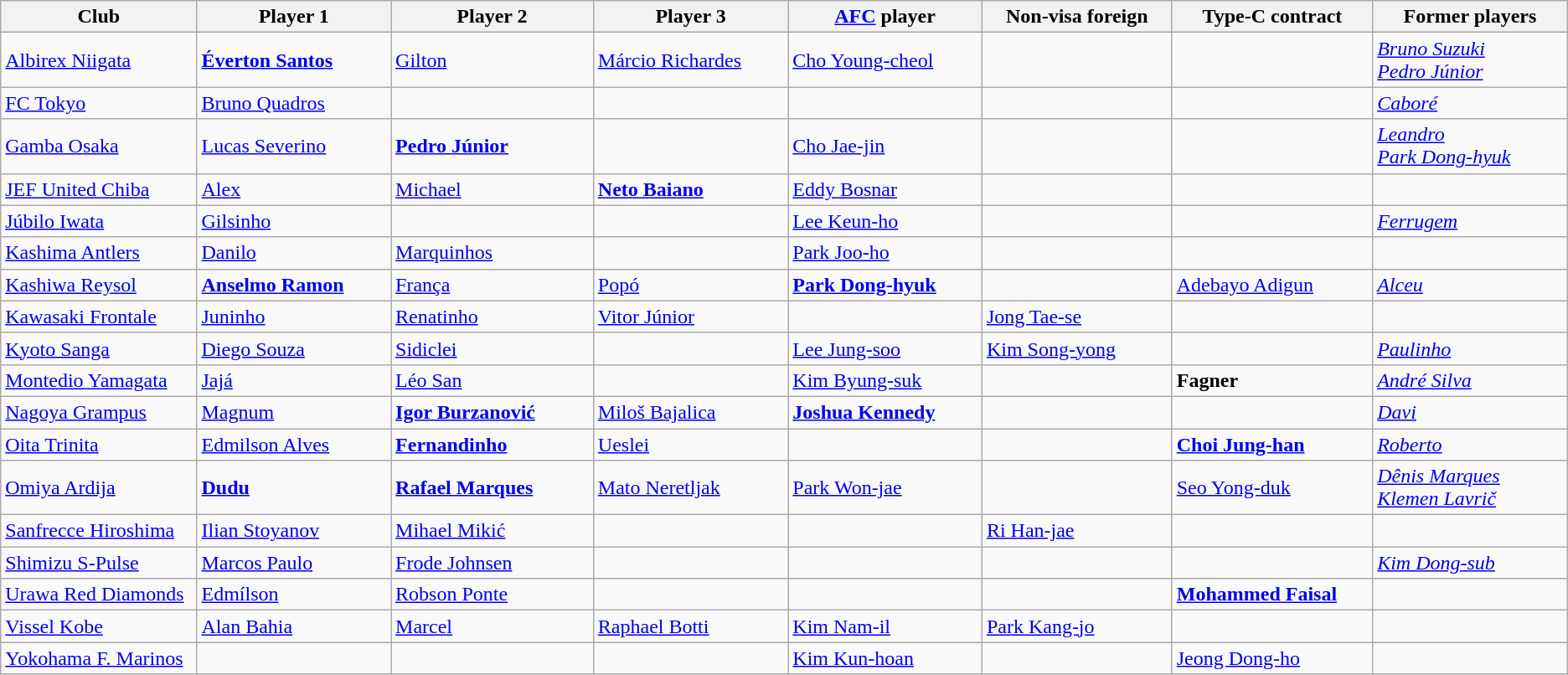<table class="wikitable">
<tr>
<th width = "175">Club</th>
<th width = "175">Player 1</th>
<th width = "175">Player 2</th>
<th width = "175">Player 3</th>
<th width = "175"><a href='#'>AFC</a> player</th>
<th width = "175">Non-visa foreign</th>
<th width = "175">Type-C contract</th>
<th width = "175">Former players</th>
</tr>
<tr>
<td><a href='#'>Albirex Niigata</a></td>
<td> <strong><a href='#'>Éverton Santos</a></strong></td>
<td> <a href='#'>Gilton</a></td>
<td> <a href='#'>Márcio Richardes</a></td>
<td> <a href='#'>Cho Young-cheol</a></td>
<td></td>
<td></td>
<td> <em><a href='#'>Bruno Suzuki</a></em><br> <em><a href='#'>Pedro Júnior</a></em></td>
</tr>
<tr>
<td><a href='#'>FC Tokyo</a></td>
<td> <a href='#'>Bruno Quadros</a></td>
<td></td>
<td></td>
<td></td>
<td></td>
<td></td>
<td> <em><a href='#'>Caboré</a></em></td>
</tr>
<tr>
<td><a href='#'>Gamba Osaka</a></td>
<td> <a href='#'>Lucas Severino</a></td>
<td> <strong><a href='#'>Pedro Júnior</a></strong></td>
<td></td>
<td> <a href='#'>Cho Jae-jin</a></td>
<td></td>
<td></td>
<td> <em><a href='#'>Leandro</a></em> <br>  <em><a href='#'>Park Dong-hyuk</a></em></td>
</tr>
<tr>
<td><a href='#'>JEF United Chiba</a></td>
<td> <a href='#'>Alex</a></td>
<td> <a href='#'>Michael</a></td>
<td> <strong><a href='#'>Neto Baiano</a></strong></td>
<td> <a href='#'>Eddy Bosnar</a></td>
<td></td>
<td></td>
<td></td>
</tr>
<tr>
<td><a href='#'>Júbilo Iwata</a></td>
<td> <a href='#'>Gilsinho</a></td>
<td></td>
<td></td>
<td> <a href='#'>Lee Keun-ho</a></td>
<td></td>
<td></td>
<td> <em><a href='#'>Ferrugem</a></em></td>
</tr>
<tr>
<td><a href='#'>Kashima Antlers</a></td>
<td> <a href='#'>Danilo</a></td>
<td> <a href='#'>Marquinhos</a></td>
<td></td>
<td> <a href='#'>Park Joo-ho</a></td>
<td></td>
<td></td>
<td></td>
</tr>
<tr>
<td><a href='#'>Kashiwa Reysol</a></td>
<td> <strong><a href='#'>Anselmo Ramon</a></strong></td>
<td> <a href='#'>França</a></td>
<td> <a href='#'>Popó</a></td>
<td> <strong><a href='#'>Park Dong-hyuk</a></strong></td>
<td></td>
<td> <a href='#'>Adebayo Adigun</a></td>
<td> <em><a href='#'>Alceu</a></em></td>
</tr>
<tr>
<td><a href='#'>Kawasaki Frontale</a></td>
<td> <a href='#'>Juninho</a></td>
<td> <a href='#'>Renatinho</a></td>
<td> <a href='#'>Vitor Júnior</a></td>
<td></td>
<td> <a href='#'>Jong Tae-se</a></td>
<td></td>
<td></td>
</tr>
<tr>
<td><a href='#'>Kyoto Sanga</a></td>
<td> <a href='#'>Diego Souza</a></td>
<td> <a href='#'>Sidiclei</a></td>
<td></td>
<td> <a href='#'>Lee Jung-soo</a></td>
<td> <a href='#'>Kim Song-yong</a></td>
<td></td>
<td> <em><a href='#'>Paulinho</a></em></td>
</tr>
<tr>
<td><a href='#'>Montedio Yamagata</a></td>
<td> <a href='#'>Jajá</a></td>
<td> <a href='#'>Léo San</a></td>
<td></td>
<td> <a href='#'>Kim Byung-suk</a></td>
<td></td>
<td> <strong>Fagner</strong></td>
<td> <em><a href='#'>André Silva</a></em></td>
</tr>
<tr>
<td><a href='#'>Nagoya Grampus</a></td>
<td> <a href='#'>Magnum</a></td>
<td> <strong><a href='#'>Igor Burzanović</a></strong></td>
<td> <a href='#'>Miloš Bajalica</a></td>
<td> <strong><a href='#'>Joshua Kennedy</a></strong></td>
<td></td>
<td></td>
<td> <em><a href='#'>Davi</a></em></td>
</tr>
<tr>
<td><a href='#'>Oita Trinita</a></td>
<td> <a href='#'>Edmilson Alves</a></td>
<td> <strong><a href='#'>Fernandinho</a></strong></td>
<td> <a href='#'>Ueslei</a></td>
<td></td>
<td></td>
<td> <strong><a href='#'>Choi Jung-han</a></strong></td>
<td> <em><a href='#'>Roberto</a></em></td>
</tr>
<tr>
<td><a href='#'>Omiya Ardija</a></td>
<td> <strong><a href='#'>Dudu</a></strong></td>
<td> <strong><a href='#'>Rafael Marques</a></strong></td>
<td> <a href='#'>Mato Neretljak</a></td>
<td> <a href='#'>Park Won-jae</a></td>
<td></td>
<td> <a href='#'>Seo Yong-duk</a></td>
<td> <em><a href='#'>Dênis Marques</a></em> <br>  <em><a href='#'>Klemen Lavrič</a></em></td>
</tr>
<tr>
<td><a href='#'>Sanfrecce Hiroshima</a></td>
<td> <a href='#'>Ilian Stoyanov</a></td>
<td> <a href='#'>Mihael Mikić</a></td>
<td></td>
<td></td>
<td> <a href='#'>Ri Han-jae</a></td>
<td></td>
<td></td>
</tr>
<tr>
<td><a href='#'>Shimizu S-Pulse</a></td>
<td> <a href='#'>Marcos Paulo</a></td>
<td> <a href='#'>Frode Johnsen</a></td>
<td></td>
<td></td>
<td></td>
<td></td>
<td> <em><a href='#'>Kim Dong-sub</a></em></td>
</tr>
<tr>
<td><a href='#'>Urawa Red Diamonds</a></td>
<td> <a href='#'>Edmílson</a></td>
<td> <a href='#'>Robson Ponte</a></td>
<td></td>
<td></td>
<td></td>
<td> <strong><a href='#'>Mohammed Faisal</a></strong></td>
<td></td>
</tr>
<tr>
<td><a href='#'>Vissel Kobe</a></td>
<td> <a href='#'>Alan Bahia</a></td>
<td> <a href='#'>Marcel</a></td>
<td> <a href='#'>Raphael Botti</a></td>
<td> <a href='#'>Kim Nam-il</a></td>
<td> <a href='#'>Park Kang-jo</a></td>
<td></td>
<td></td>
</tr>
<tr>
<td><a href='#'>Yokohama F. Marinos</a></td>
<td></td>
<td></td>
<td></td>
<td> <a href='#'>Kim Kun-hoan</a></td>
<td></td>
<td> <a href='#'>Jeong Dong-ho</a></td>
<td></td>
</tr>
</table>
